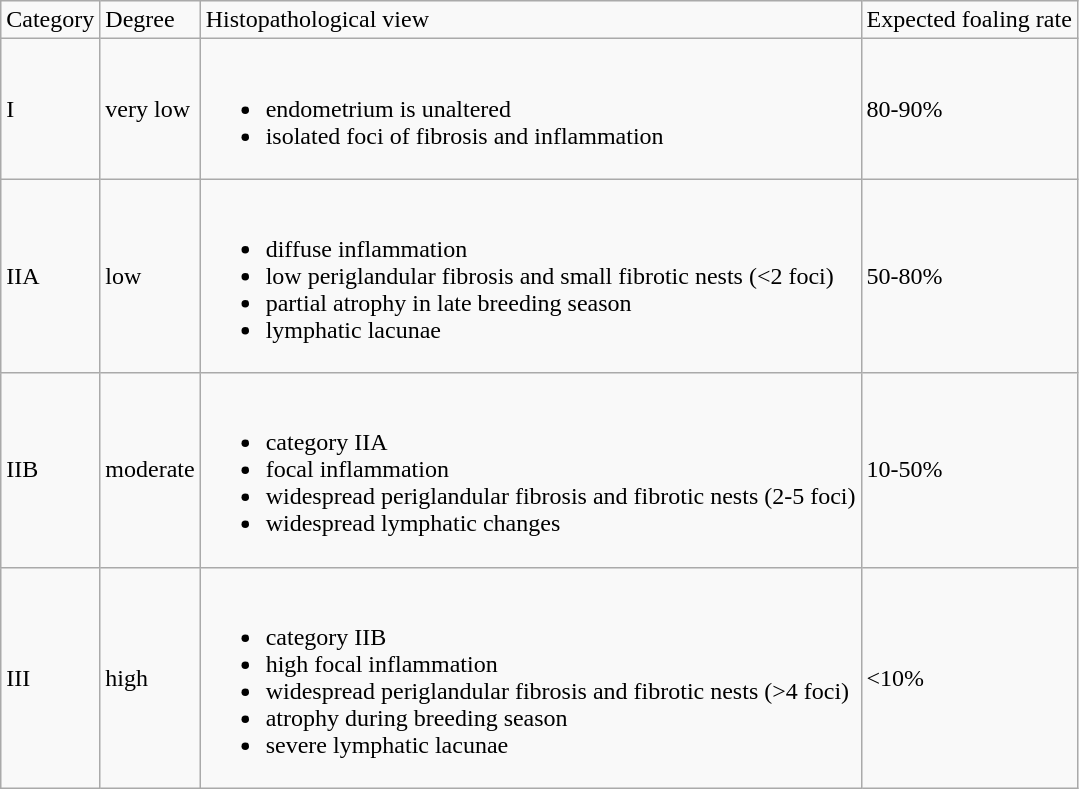<table class="wikitable mw-collapsible">
<tr>
<td>Category</td>
<td>Degree</td>
<td>Histopathological view</td>
<td>Expected foaling rate</td>
</tr>
<tr>
<td>I</td>
<td>very low</td>
<td><br><ul><li>endometrium is unaltered</li><li>isolated foci of fibrosis and inflammation</li></ul></td>
<td>80-90%</td>
</tr>
<tr>
<td>IIA</td>
<td>low</td>
<td><br><ul><li>diffuse inflammation</li><li>low periglandular fibrosis and small fibrotic nests (<2 foci)</li><li>partial atrophy in late breeding season</li><li>lymphatic lacunae</li></ul></td>
<td>50-80%</td>
</tr>
<tr>
<td>IIB</td>
<td>moderate</td>
<td><br><ul><li>category IIA</li><li>focal inflammation</li><li>widespread periglandular fibrosis and fibrotic nests (2-5 foci)</li><li>widespread lymphatic changes</li></ul></td>
<td>10-50%</td>
</tr>
<tr>
<td>III</td>
<td>high</td>
<td><br><ul><li>category IIB</li><li>high focal inflammation</li><li>widespread periglandular fibrosis and fibrotic nests (>4 foci)</li><li>atrophy during breeding season</li><li>severe lymphatic lacunae</li></ul></td>
<td><10%</td>
</tr>
</table>
